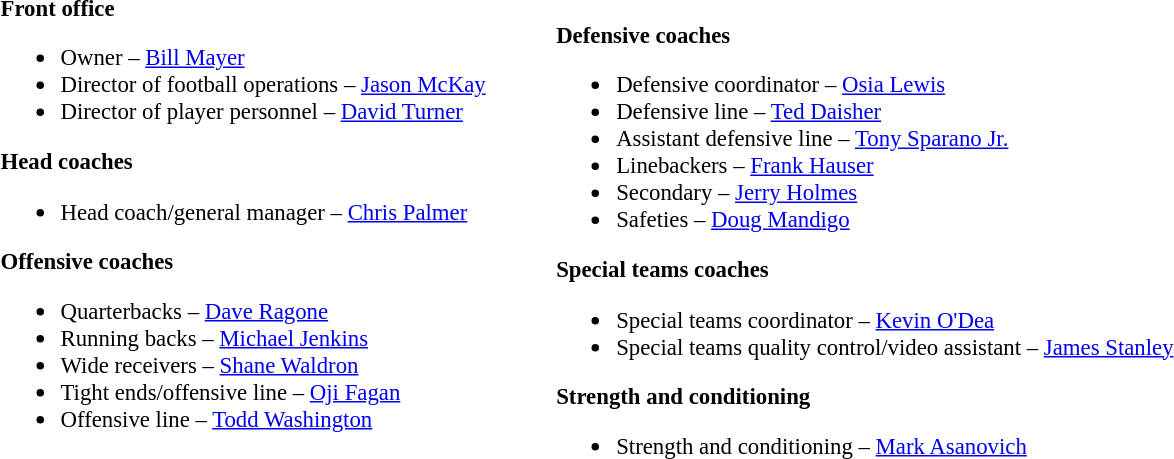<table class="toccolours" style="text-align: left;">
<tr>
<td style="font-size: 95%;" valign="top"><strong>Front office</strong><br><ul><li>Owner – <a href='#'>Bill Mayer</a></li><li>Director of football operations – <a href='#'>Jason McKay</a></li><li>Director of player personnel – <a href='#'>David Turner</a></li></ul><strong>Head coaches</strong><ul><li>Head coach/general manager – <a href='#'>Chris Palmer</a></li></ul><strong>Offensive coaches</strong><ul><li>Quarterbacks – <a href='#'>Dave Ragone</a></li><li>Running backs – <a href='#'>Michael Jenkins</a></li><li>Wide receivers – <a href='#'>Shane Waldron</a></li><li>Tight ends/offensive line – <a href='#'>Oji Fagan</a></li><li>Offensive line – <a href='#'>Todd Washington</a></li></ul></td>
<td width="35"> </td>
<td valign="top"></td>
<td style="font-size: 95%;" valign="top"><br><strong>Defensive coaches</strong><ul><li>Defensive coordinator – <a href='#'>Osia Lewis</a></li><li>Defensive line – <a href='#'>Ted Daisher</a></li><li>Assistant defensive line – <a href='#'>Tony Sparano Jr.</a></li><li>Linebackers – <a href='#'>Frank Hauser</a></li><li>Secondary – <a href='#'>Jerry Holmes</a></li><li>Safeties – <a href='#'>Doug Mandigo</a></li></ul><strong>Special teams coaches</strong><ul><li>Special teams coordinator – <a href='#'>Kevin O'Dea</a></li><li>Special teams quality control/video assistant – <a href='#'>James Stanley</a></li></ul><strong>Strength and conditioning</strong><ul><li>Strength and conditioning – <a href='#'>Mark Asanovich</a></li></ul></td>
</tr>
</table>
